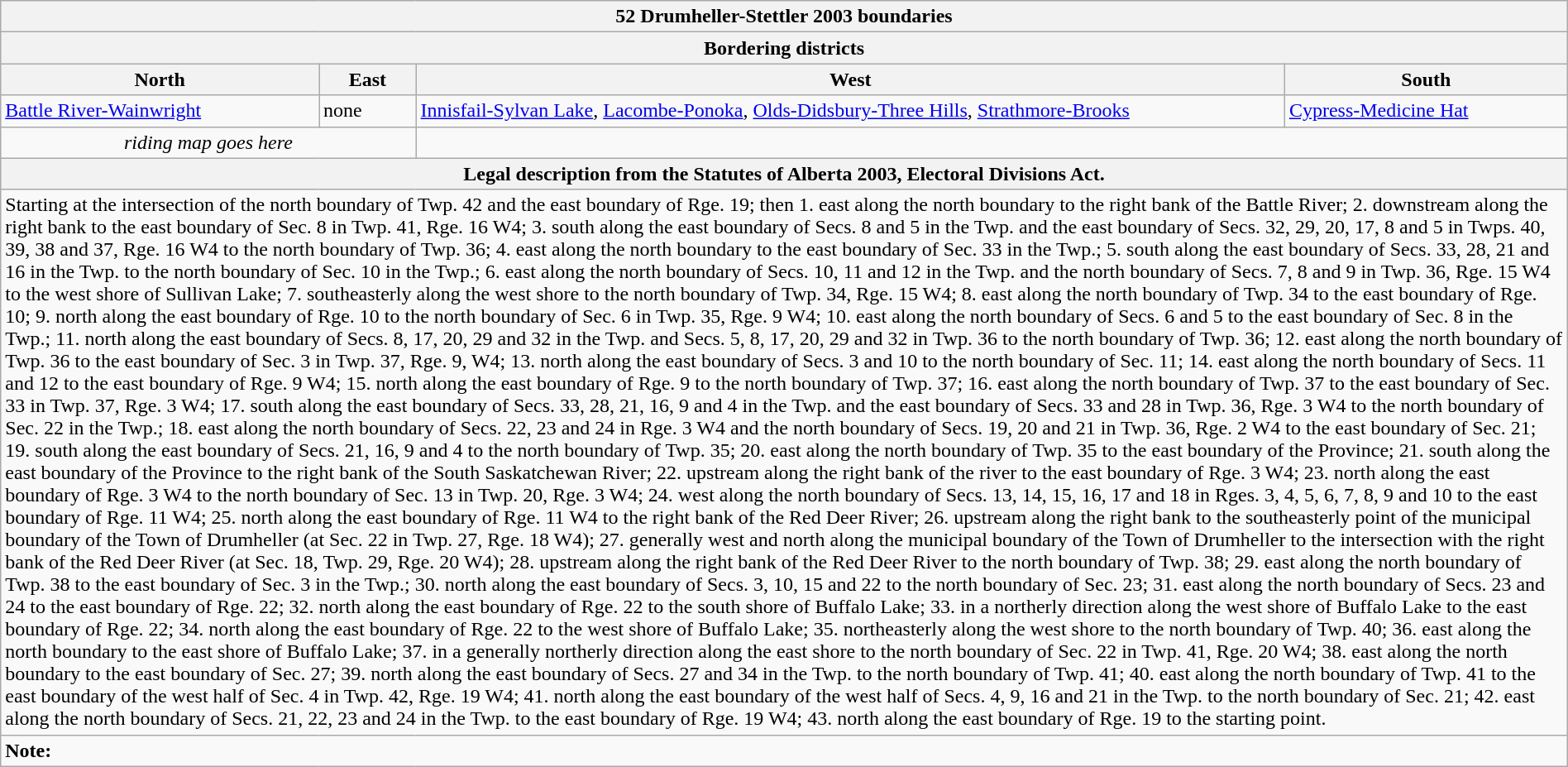<table class="wikitable collapsible collapsed" style="width:100%;">
<tr>
<th colspan=4>52 Drumheller-Stettler 2003 boundaries</th>
</tr>
<tr>
<th colspan=4>Bordering districts</th>
</tr>
<tr>
<th>North</th>
<th>East</th>
<th>West</th>
<th>South</th>
</tr>
<tr>
<td><a href='#'>Battle River-Wainwright</a></td>
<td>none</td>
<td><a href='#'>Innisfail-Sylvan Lake</a>, <a href='#'>Lacombe-Ponoka</a>, <a href='#'>Olds-Didsbury-Three Hills</a>, <a href='#'>Strathmore-Brooks</a></td>
<td><a href='#'>Cypress-Medicine Hat</a></td>
</tr>
<tr>
<td colspan=2 align=center><em>riding map goes here</em></td>
<td colspan=2 align=center></td>
</tr>
<tr>
<th colspan=4>Legal description from the Statutes of Alberta 2003, Electoral Divisions Act.</th>
</tr>
<tr>
<td colspan=4>Starting at the intersection of the north boundary of Twp. 42 and the east boundary of Rge. 19; then 1. east along the north boundary to the right bank of the Battle River; 2. downstream along the right bank to the east boundary of Sec. 8 in Twp. 41, Rge. 16 W4; 3. south along the east boundary of Secs. 8 and 5 in the Twp. and the east boundary of Secs. 32, 29, 20, 17, 8 and 5 in Twps. 40, 39, 38 and 37, Rge. 16 W4 to the north boundary of Twp. 36; 4. east along the north boundary to the east boundary of Sec. 33 in the Twp.; 5. south along the east boundary of Secs. 33, 28, 21 and 16 in the Twp. to the north boundary of Sec. 10 in the Twp.; 6. east along the north boundary of Secs. 10, 11 and 12 in the Twp. and the north boundary of Secs. 7, 8 and 9 in Twp. 36, Rge. 15 W4 to the west shore of Sullivan Lake; 7. southeasterly along the west shore to the north boundary of Twp. 34, Rge. 15 W4; 8. east along the north boundary of Twp. 34 to the east boundary of Rge. 10; 9. north along the east boundary of Rge. 10 to the north boundary of Sec. 6 in Twp. 35, Rge. 9 W4; 10. east along the north boundary of Secs. 6 and 5 to the east boundary of Sec. 8 in the Twp.; 11. north along the east boundary of Secs. 8, 17, 20, 29 and 32 in the Twp. and Secs. 5, 8, 17, 20, 29 and 32 in Twp. 36 to the north boundary of Twp. 36; 12. east along the north boundary of Twp. 36 to the east boundary of Sec. 3 in Twp. 37, Rge. 9, W4; 13. north along the east boundary of Secs. 3 and 10 to the north boundary of Sec. 11; 14. east along the north boundary of Secs. 11 and 12 to the east boundary of Rge. 9 W4; 15. north along the east boundary of Rge. 9 to the north boundary of Twp. 37; 16. east along the north boundary of Twp. 37 to the east boundary of Sec. 33 in Twp. 37, Rge. 3 W4; 17. south along the east boundary of Secs. 33, 28, 21, 16, 9 and 4 in the Twp. and the east boundary of Secs. 33 and 28 in Twp. 36, Rge. 3 W4 to the north boundary of Sec. 22 in the Twp.; 18. east along the north boundary of Secs. 22, 23 and 24 in Rge. 3 W4 and the north boundary of Secs. 19, 20 and 21 in Twp. 36, Rge. 2 W4 to the east boundary of Sec. 21; 19. south along the east boundary of Secs. 21, 16, 9 and 4 to the north boundary of Twp. 35; 20. east along the north boundary of Twp. 35 to the east boundary of the Province; 21. south along the east boundary of the Province to the right bank of the South Saskatchewan River; 22. upstream along the right bank of the river to the east boundary of Rge. 3 W4; 23. north along the east boundary of Rge. 3 W4 to the north boundary of Sec. 13 in Twp. 20, Rge. 3 W4; 24. west along the north boundary of Secs. 13, 14, 15, 16, 17 and 18 in Rges. 3, 4, 5, 6, 7, 8, 9 and 10 to the east boundary of Rge. 11 W4; 25. north along the east boundary of Rge. 11 W4 to the right bank of the Red Deer River; 26. upstream along the right bank to the southeasterly point of the municipal boundary of the Town of Drumheller (at Sec. 22 in Twp. 27, Rge. 18 W4); 27. generally west and north along the municipal boundary of the Town of Drumheller to the intersection with the right bank of the Red Deer River (at Sec. 18, Twp. 29, Rge. 20 W4); 28. upstream along the right bank of the Red Deer River to the north boundary of Twp. 38; 29. east along the north boundary of Twp. 38 to the east boundary of Sec. 3 in the Twp.; 30. north along the east boundary of Secs. 3, 10, 15 and 22 to the north boundary of Sec. 23; 31. east along the north boundary of Secs. 23 and 24 to the east boundary of Rge. 22; 32. north along the east boundary of Rge. 22 to the south shore of Buffalo Lake; 33. in a northerly direction along the west shore of Buffalo Lake to the east boundary of Rge. 22; 34. north along the east boundary of Rge. 22 to the west shore of Buffalo Lake; 35. northeasterly along the west shore to the north boundary of Twp. 40; 36. east along the north boundary to the east shore of Buffalo Lake; 37. in a generally northerly direction along the east shore to the north boundary of Sec. 22 in Twp. 41, Rge. 20 W4; 38. east along the north boundary to the east boundary of Sec. 27; 39. north along the east boundary of Secs. 27 and 34 in the Twp. to the north boundary of Twp. 41; 40. east along the north boundary of Twp. 41 to the east boundary of the west half of Sec. 4 in Twp. 42, Rge. 19 W4; 41. north along the east boundary of the west half of Secs. 4, 9, 16 and 21 in the Twp. to the north boundary of Sec. 21; 42. east along the north boundary of Secs. 21, 22, 23 and 24 in the Twp. to the east boundary of Rge. 19 W4; 43. north along the east boundary of Rge. 19 to the starting point.</td>
</tr>
<tr>
<td colspan=4><strong>Note:</strong></td>
</tr>
</table>
